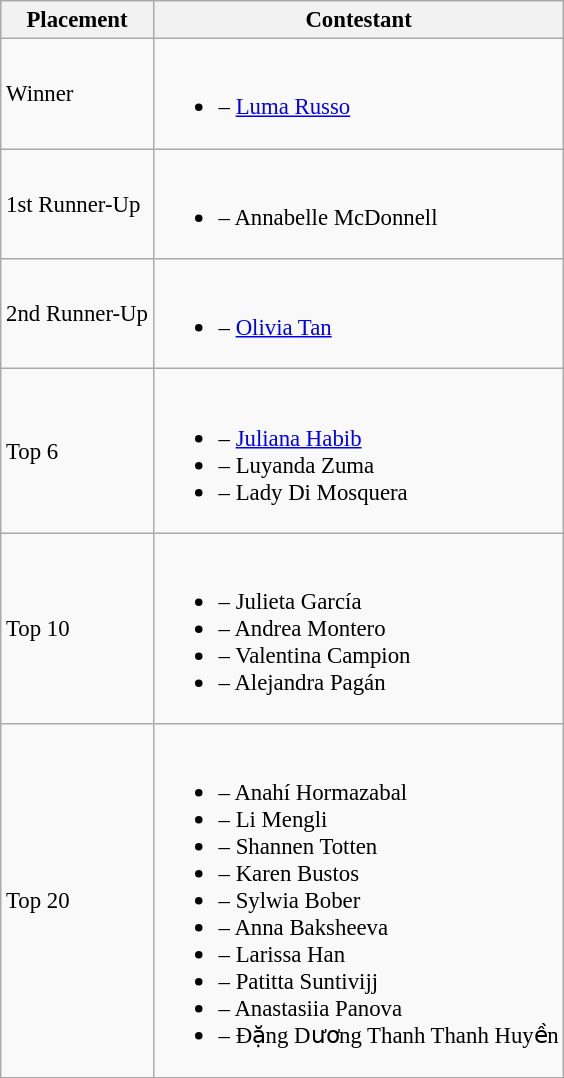<table class="wikitable sortable" style="font-size: 95%;">
<tr>
<th>Placement</th>
<th>Contestant</th>
</tr>
<tr>
<td>Winner</td>
<td><br><ul><li> – <a href='#'>Luma Russo</a></li></ul></td>
</tr>
<tr>
<td>1st Runner-Up</td>
<td><br><ul><li> – Annabelle McDonnell</li></ul></td>
</tr>
<tr>
<td>2nd Runner-Up</td>
<td><br><ul><li> – <a href='#'>Olivia Tan</a> </li></ul></td>
</tr>
<tr>
<td>Top 6</td>
<td><br><ul><li> –  <a href='#'>Juliana Habib</a></li><li> – Luyanda Zuma</li><li> – Lady Di Mosquera</li></ul></td>
</tr>
<tr>
<td>Top 10</td>
<td><br><ul><li> – Julieta García</li><li> – Andrea Montero</li><li> – Valentina Campion</li><li> – Alejandra Pagán</li></ul></td>
</tr>
<tr>
<td>Top 20</td>
<td><br><ul><li> – Anahí Hormazabal</li><li> – Li Mengli</li><li> – Shannen Totten</li><li> – Karen Bustos</li><li> – Sylwia Bober</li><li> – Anna Baksheeva</li><li> – Larissa Han</li><li> – Patitta Suntivijj</li><li> – Anastasiia Panova</li><li> – Đặng Dương Thanh Thanh Huyền</li></ul></td>
</tr>
</table>
